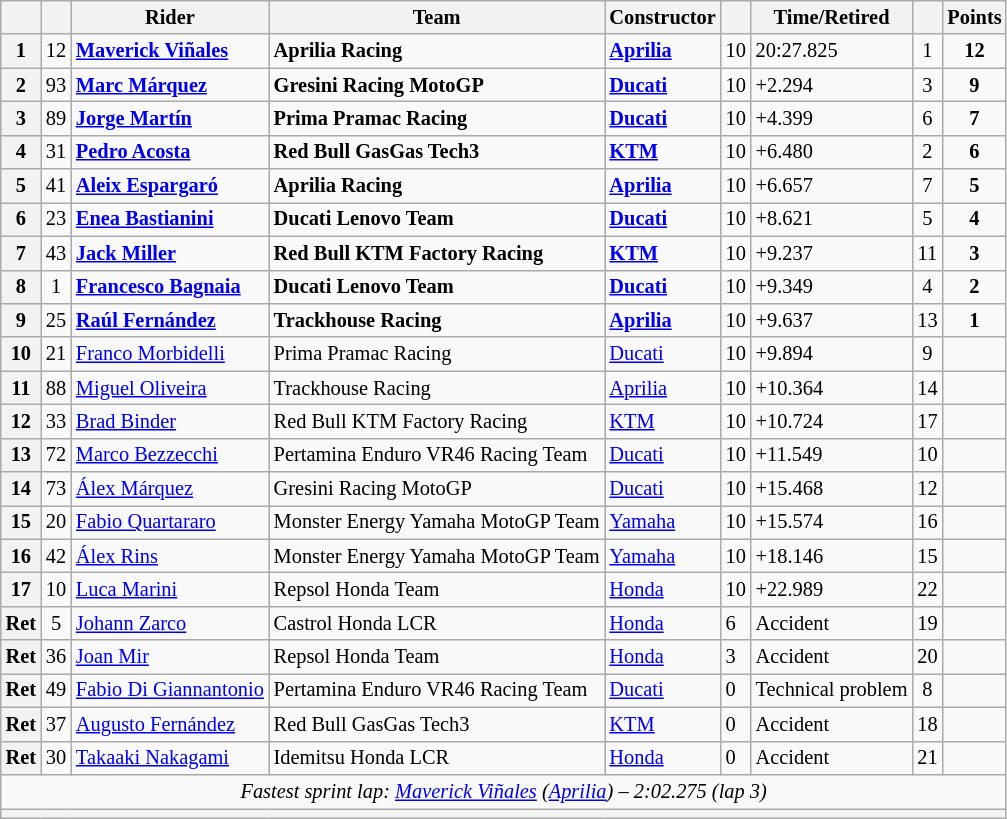<table class="wikitable sortable" style="font-size: 85%;">
<tr>
<th scope="col"></th>
<th scope="col"></th>
<th scope="col">Rider</th>
<th scope="col">Team</th>
<th scope="col">Constructor</th>
<th scope="col" class="unsortable"></th>
<th scope="col" class="unsortable">Time/Retired</th>
<th scope="col"></th>
<th scope="col">Points</th>
</tr>
<tr>
<th scope="row">1</th>
<td align="center">12</td>
<td data-sort-value="vin"> <strong><a href='#'>Maverick Viñales</a></strong></td>
<td><strong>Aprilia Racing</strong></td>
<td><strong><a href='#'>Aprilia</a></strong></td>
<td>10</td>
<td>20:27.825</td>
<td align="center">1</td>
<td align="center"><strong>12</strong></td>
</tr>
<tr>
<th scope="row">2</th>
<td align="center">93</td>
<td data-sort-value="marqm"> <strong><a href='#'>Marc Márquez</a></strong></td>
<td><strong>Gresini Racing MotoGP</strong></td>
<td><strong><a href='#'>Ducati</a></strong></td>
<td>10</td>
<td>+2.294</td>
<td align="center">3</td>
<td align="center"><strong>9</strong></td>
</tr>
<tr>
<th scope="row">3</th>
<td align="center">89</td>
<td data-sort-value="mart"> <strong><a href='#'>Jorge Martín</a></strong></td>
<td><strong>Prima Pramac Racing</strong></td>
<td><strong><a href='#'>Ducati</a></strong></td>
<td>10</td>
<td>+4.399</td>
<td align="center">6</td>
<td align="center"><strong>7</strong></td>
</tr>
<tr>
<th scope="row">4</th>
<td align="center">31</td>
<td data-sort-value="aco"> <strong><a href='#'>Pedro Acosta</a></strong></td>
<td><strong>Red Bull GasGas Tech3</strong></td>
<td><strong><a href='#'>KTM</a></strong></td>
<td>10</td>
<td>+6.480</td>
<td align="center">2</td>
<td align="center"><strong>6</strong></td>
</tr>
<tr>
<th scope="row">5</th>
<td align="center">41</td>
<td data-sort-value="esp"> <strong><a href='#'>Aleix Espargaró</a></strong></td>
<td><strong>Aprilia Racing</strong></td>
<td><strong><a href='#'>Aprilia</a></strong></td>
<td>10</td>
<td>+6.657</td>
<td align="center">7</td>
<td align="center"><strong>5</strong></td>
</tr>
<tr>
<th scope="row">6</th>
<td align="center">23</td>
<td data-sort-value="bas"> <strong><a href='#'>Enea Bastianini</a></strong></td>
<td><strong>Ducati Lenovo Team</strong></td>
<td><strong><a href='#'>Ducati</a></strong></td>
<td>10</td>
<td>+8.621</td>
<td align="center">5</td>
<td align="center"><strong>4</strong></td>
</tr>
<tr>
<th scope="row">7</th>
<td align="center">43</td>
<td data-sort-value="mil"> <strong><a href='#'>Jack Miller</a></strong></td>
<td><strong>Red Bull KTM Factory Racing</strong></td>
<td><strong><a href='#'>KTM</a></strong></td>
<td>10</td>
<td>+9.237</td>
<td align="center">11</td>
<td align="center"><strong>3</strong></td>
</tr>
<tr>
<th scope="row">8</th>
<td align="center">1</td>
<td data-sort-value="bag"> <strong><a href='#'>Francesco Bagnaia</a></strong></td>
<td><strong>Ducati Lenovo Team</strong></td>
<td><strong><a href='#'>Ducati</a></strong></td>
<td>10</td>
<td>+9.349</td>
<td align="center">4</td>
<td align="center"><strong>2</strong></td>
</tr>
<tr>
<th scope="row">9</th>
<td align="center">25</td>
<td data-sort-value="ferr"> <strong><a href='#'>Raúl Fernández</a></strong></td>
<td><strong>Trackhouse Racing</strong></td>
<td><strong><a href='#'>Aprilia</a></strong></td>
<td>10</td>
<td>+9.637</td>
<td align="center">13</td>
<td align="center"><strong>1</strong></td>
</tr>
<tr>
<th scope="row">10</th>
<td align="center">21</td>
<td data-sort-value="mor"> <a href='#'>Franco Morbidelli</a></td>
<td>Prima Pramac Racing</td>
<td><a href='#'>Ducati</a></td>
<td>10</td>
<td>+9.894</td>
<td align="center">9</td>
<td align="center"></td>
</tr>
<tr>
<th scope="row">11</th>
<td align="center">88</td>
<td data-sort-value="oli"> <a href='#'>Miguel Oliveira</a></td>
<td>Trackhouse Racing</td>
<td><a href='#'>Aprilia</a></td>
<td>10</td>
<td>+10.364</td>
<td align="center">14</td>
<td></td>
</tr>
<tr>
<th scope="row">12</th>
<td align="center">33</td>
<td data-sort-value="bin"> <a href='#'>Brad Binder</a></td>
<td>Red Bull KTM Factory Racing</td>
<td><a href='#'>KTM</a></td>
<td>10</td>
<td>+10.724</td>
<td align="center">17</td>
<td align="center"></td>
</tr>
<tr>
<th scope="row">13</th>
<td align="center">72</td>
<td data-sort-value="bez"> <a href='#'>Marco Bezzecchi</a></td>
<td>Pertamina Enduro VR46 Racing Team</td>
<td><a href='#'>Ducati</a></td>
<td>10</td>
<td>+11.549</td>
<td align="center">10</td>
<td align="center"></td>
</tr>
<tr>
<th scope="row">14</th>
<td align="center">73</td>
<td data-sort-value="marqa"> <a href='#'>Álex Márquez</a></td>
<td>Gresini Racing MotoGP</td>
<td><a href='#'>Ducati</a></td>
<td>10</td>
<td>+15.468</td>
<td align="center">12</td>
<td align="center"></td>
</tr>
<tr>
<th scope="row">15</th>
<td align="center">20</td>
<td data-sort-value="qua"> <a href='#'>Fabio Quartararo</a></td>
<td>Monster Energy Yamaha MotoGP Team</td>
<td><a href='#'>Yamaha</a></td>
<td>10</td>
<td>+15.574</td>
<td align="center">16</td>
<td align="center"></td>
</tr>
<tr>
<th scope="row">16</th>
<td align="center">42</td>
<td data-sort-value="rin"> <a href='#'>Álex Rins</a></td>
<td>Monster Energy Yamaha MotoGP Team</td>
<td><a href='#'>Yamaha</a></td>
<td>10</td>
<td>+18.146</td>
<td align="center">15</td>
<td align="center"></td>
</tr>
<tr>
<th scope="row">17</th>
<td align="center">10</td>
<td data-sort-value="mari"> <a href='#'>Luca Marini</a></td>
<td>Repsol Honda Team</td>
<td><a href='#'>Honda</a></td>
<td>10</td>
<td>+22.989</td>
<td align="center">22</td>
<td align="center"></td>
</tr>
<tr>
<th scope="row">Ret</th>
<td align="center">5</td>
<td data-sort-value="zar"> <a href='#'>Johann Zarco</a></td>
<td>Castrol Honda LCR</td>
<td><a href='#'>Honda</a></td>
<td>6</td>
<td>Accident</td>
<td align="center">19</td>
<td align="center"></td>
</tr>
<tr>
<th scope="row">Ret</th>
<td align="center">36</td>
<td data-sort-value="mir"> <a href='#'>Joan Mir</a></td>
<td>Repsol Honda Team</td>
<td><a href='#'>Honda</a></td>
<td>3</td>
<td>Accident</td>
<td align="center">20</td>
<td align="center"></td>
</tr>
<tr>
<th scope="row">Ret</th>
<td align="center">49</td>
<td data-sort-value="dig"> <a href='#'>Fabio Di Giannantonio</a></td>
<td>Pertamina Enduro VR46 Racing Team</td>
<td><a href='#'>Ducati</a></td>
<td>0</td>
<td>Technical problem</td>
<td align="center">8</td>
<td align="center"></td>
</tr>
<tr>
<th scope="row">Ret</th>
<td align="center">37</td>
<td data-sort-value="fera"> <a href='#'>Augusto Fernández</a></td>
<td>Red Bull GasGas Tech3</td>
<td><a href='#'>KTM</a></td>
<td>0</td>
<td>Accident</td>
<td align="center">18</td>
<td align="center"></td>
</tr>
<tr>
<th scope="row">Ret</th>
<td align="center">30</td>
<td data-sort-value="nak"> <a href='#'>Takaaki Nakagami</a></td>
<td>Idemitsu Honda LCR</td>
<td><a href='#'>Honda</a></td>
<td>0</td>
<td>Accident</td>
<td align="center">21</td>
<td align="center"></td>
</tr>
<tr class="sortbottom">
<td colspan="9" style="text-align:center"><em>Fastest sprint lap:  <a href='#'>Maverick Viñales</a> (<a href='#'>Aprilia</a>) – 2:02.275 (lap 3)</em></td>
</tr>
<tr>
<th colspan=9></th>
</tr>
</table>
